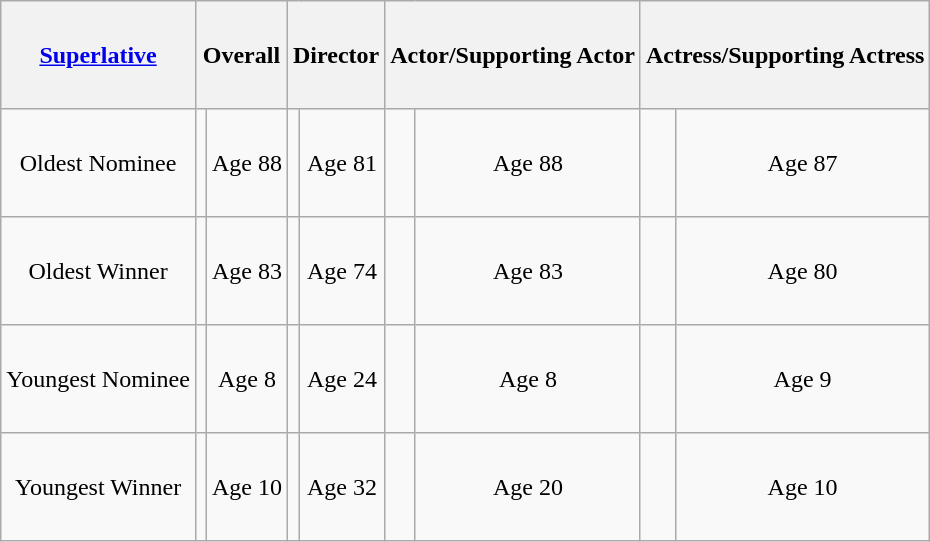<table class="wikitable sortable" style="text-align: center">
<tr style="height:4.5em;">
<th><a href='#'>Superlative</a></th>
<th colspan="2">Overall</th>
<th colspan="2">Director</th>
<th colspan="2">Actor/Supporting Actor</th>
<th colspan="2">Actress/Supporting Actress</th>
</tr>
<tr style="height:4.5em;">
<td>Oldest Nominee</td>
<td></td>
<td>Age 88</td>
<td></td>
<td>Age 81</td>
<td></td>
<td>Age 88</td>
<td></td>
<td>Age 87</td>
</tr>
<tr style="height:4.5em;">
<td>Oldest Winner</td>
<td></td>
<td>Age 83</td>
<td></td>
<td>Age 74</td>
<td></td>
<td>Age 83</td>
<td></td>
<td>Age 80</td>
</tr>
<tr style="height:4.5em;">
<td>Youngest Nominee</td>
<td></td>
<td>Age 8</td>
<td></td>
<td>Age 24</td>
<td></td>
<td>Age 8</td>
<td></td>
<td>Age 9</td>
</tr>
<tr style="height:4.5em;">
<td>Youngest Winner</td>
<td></td>
<td>Age 10</td>
<td></td>
<td>Age 32</td>
<td></td>
<td>Age 20</td>
<td></td>
<td>Age 10</td>
</tr>
</table>
